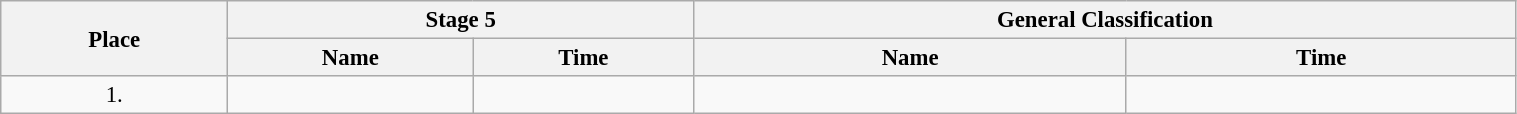<table class=wikitable style="font-size:95%" width="80%">
<tr>
<th rowspan="2">Place</th>
<th colspan="2">Stage 5</th>
<th colspan="2">General Classification</th>
</tr>
<tr>
<th>Name</th>
<th>Time</th>
<th>Name</th>
<th>Time</th>
</tr>
<tr>
<td align="center">1.</td>
<td></td>
<td></td>
<td></td>
<td></td>
</tr>
</table>
